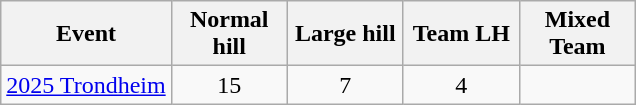<table class="wikitable" style="text-align: center;">
<tr ">
<th>Event</th>
<th style="width:70px;">Normal hill</th>
<th style="width:70px;">Large hill</th>
<th style="width:70px;">Team LH</th>
<th style="width:70px;">Mixed Team</th>
</tr>
<tr>
<td align=left> <a href='#'>2025 Trondheim</a></td>
<td>15</td>
<td>7</td>
<td>4</td>
<td></td>
</tr>
</table>
